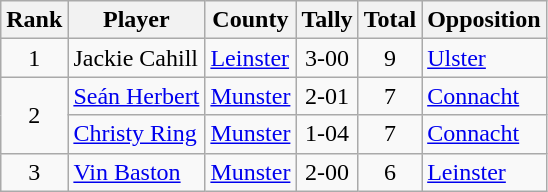<table class="wikitable">
<tr>
<th>Rank</th>
<th>Player</th>
<th>County</th>
<th>Tally</th>
<th>Total</th>
<th>Opposition</th>
</tr>
<tr>
<td rowspan=1 align=center>1</td>
<td>Jackie Cahill</td>
<td><a href='#'>Leinster</a></td>
<td align=center>3-00</td>
<td align=center>9</td>
<td><a href='#'>Ulster</a></td>
</tr>
<tr>
<td rowspan=2 align=center>2</td>
<td><a href='#'>Seán Herbert</a></td>
<td><a href='#'>Munster</a></td>
<td align=center>2-01</td>
<td align=center>7</td>
<td><a href='#'>Connacht</a></td>
</tr>
<tr>
<td><a href='#'>Christy Ring</a></td>
<td><a href='#'>Munster</a></td>
<td align=center>1-04</td>
<td align=center>7</td>
<td><a href='#'>Connacht</a></td>
</tr>
<tr>
<td rowspan=1 align=center>3</td>
<td><a href='#'>Vin Baston</a></td>
<td><a href='#'>Munster</a></td>
<td align=center>2-00</td>
<td align=center>6</td>
<td><a href='#'>Leinster</a></td>
</tr>
</table>
